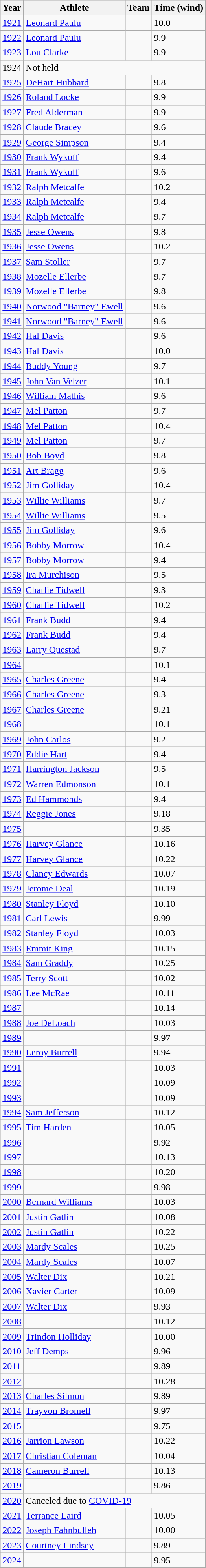<table class="wikitable sortable">
<tr>
<th>Year</th>
<th>Athlete</th>
<th>Team</th>
<th>Time (wind)</th>
</tr>
<tr>
<td><a href='#'>1921</a></td>
<td><a href='#'>Leonard Paulu</a></td>
<td></td>
<td>10.0 </td>
</tr>
<tr>
<td><a href='#'>1922</a></td>
<td><a href='#'>Leonard Paulu</a></td>
<td></td>
<td>9.9 </td>
</tr>
<tr>
<td><a href='#'>1923</a></td>
<td><a href='#'>Lou Clarke</a></td>
<td></td>
<td>9.9 </td>
</tr>
<tr>
<td>1924</td>
<td colspan=3>Not held</td>
</tr>
<tr>
<td><a href='#'>1925</a></td>
<td><a href='#'>DeHart Hubbard</a></td>
<td></td>
<td>9.8 </td>
</tr>
<tr>
<td><a href='#'>1926</a></td>
<td><a href='#'>Roland Locke</a></td>
<td></td>
<td>9.9 </td>
</tr>
<tr>
<td><a href='#'>1927</a></td>
<td><a href='#'>Fred Alderman</a></td>
<td></td>
<td>9.9 </td>
</tr>
<tr>
<td><a href='#'>1928</a></td>
<td><a href='#'>Claude Bracey</a></td>
<td></td>
<td>9.6 </td>
</tr>
<tr>
<td><a href='#'>1929</a></td>
<td><a href='#'>George Simpson</a></td>
<td></td>
<td>9.4 </td>
</tr>
<tr>
<td><a href='#'>1930</a></td>
<td><a href='#'>Frank Wykoff</a></td>
<td></td>
<td>9.4 </td>
</tr>
<tr>
<td><a href='#'>1931</a></td>
<td><a href='#'>Frank Wykoff</a></td>
<td></td>
<td>9.6 </td>
</tr>
<tr>
<td><a href='#'>1932</a></td>
<td><a href='#'>Ralph Metcalfe</a></td>
<td></td>
<td>10.2</td>
</tr>
<tr>
<td><a href='#'>1933</a></td>
<td><a href='#'>Ralph Metcalfe</a></td>
<td></td>
<td>9.4 </td>
</tr>
<tr>
<td><a href='#'>1934</a></td>
<td><a href='#'>Ralph Metcalfe</a></td>
<td></td>
<td>9.7 </td>
</tr>
<tr>
<td><a href='#'>1935</a></td>
<td><a href='#'>Jesse Owens</a></td>
<td></td>
<td>9.8  </td>
</tr>
<tr>
<td><a href='#'>1936</a></td>
<td><a href='#'>Jesse Owens</a></td>
<td></td>
<td>10.2 </td>
</tr>
<tr>
<td><a href='#'>1937</a></td>
<td><a href='#'>Sam Stoller</a></td>
<td></td>
<td>9.7 </td>
</tr>
<tr>
<td><a href='#'>1938</a></td>
<td><a href='#'>Mozelle Ellerbe</a></td>
<td></td>
<td>9.7 </td>
</tr>
<tr>
<td><a href='#'>1939</a></td>
<td><a href='#'>Mozelle Ellerbe</a></td>
<td></td>
<td>9.8 </td>
</tr>
<tr>
<td><a href='#'>1940</a></td>
<td><a href='#'>Norwood "Barney" Ewell</a></td>
<td></td>
<td>9.6 </td>
</tr>
<tr>
<td><a href='#'>1941</a></td>
<td><a href='#'>Norwood "Barney" Ewell</a></td>
<td></td>
<td>9.6 </td>
</tr>
<tr>
<td><a href='#'>1942</a></td>
<td><a href='#'>Hal Davis</a></td>
<td></td>
<td>9.6 </td>
</tr>
<tr>
<td><a href='#'>1943</a></td>
<td><a href='#'>Hal Davis</a></td>
<td></td>
<td>10.0 </td>
</tr>
<tr>
<td><a href='#'>1944</a></td>
<td><a href='#'>Buddy Young</a></td>
<td></td>
<td>9.7 </td>
</tr>
<tr>
<td><a href='#'>1945</a></td>
<td><a href='#'>John Van Velzer</a></td>
<td></td>
<td>10.1 </td>
</tr>
<tr>
<td><a href='#'>1946</a></td>
<td><a href='#'>William Mathis</a></td>
<td></td>
<td>9.6 </td>
</tr>
<tr>
<td><a href='#'>1947</a></td>
<td><a href='#'>Mel Patton</a></td>
<td></td>
<td>9.7  </td>
</tr>
<tr>
<td><a href='#'>1948</a></td>
<td><a href='#'>Mel Patton</a></td>
<td></td>
<td>10.4</td>
</tr>
<tr>
<td><a href='#'>1949</a></td>
<td><a href='#'>Mel Patton</a></td>
<td></td>
<td>9.7 </td>
</tr>
<tr>
<td><a href='#'>1950</a></td>
<td><a href='#'>Bob Boyd</a></td>
<td></td>
<td>9.8 </td>
</tr>
<tr>
<td><a href='#'>1951</a></td>
<td><a href='#'>Art Bragg</a></td>
<td></td>
<td>9.6 </td>
</tr>
<tr>
<td><a href='#'>1952</a></td>
<td><a href='#'>Jim Golliday</a></td>
<td></td>
<td>10.4</td>
</tr>
<tr>
<td><a href='#'>1953</a></td>
<td><a href='#'>Willie Williams</a></td>
<td></td>
<td>9.7 </td>
</tr>
<tr>
<td><a href='#'>1954</a></td>
<td><a href='#'>Willie Williams</a></td>
<td></td>
<td>9.5 </td>
</tr>
<tr>
<td><a href='#'>1955</a></td>
<td><a href='#'>Jim Golliday</a></td>
<td></td>
<td>9.6 </td>
</tr>
<tr>
<td><a href='#'>1956</a></td>
<td><a href='#'>Bobby Morrow</a></td>
<td></td>
<td>10.4 </td>
</tr>
<tr>
<td><a href='#'>1957</a></td>
<td><a href='#'>Bobby Morrow</a></td>
<td></td>
<td>9.4 </td>
</tr>
<tr>
<td><a href='#'>1958</a></td>
<td><a href='#'>Ira Murchison</a></td>
<td></td>
<td>9.5 </td>
</tr>
<tr>
<td><a href='#'>1959</a></td>
<td><a href='#'>Charlie Tidwell</a></td>
<td></td>
<td>9.3   </td>
</tr>
<tr>
<td><a href='#'>1960</a></td>
<td><a href='#'>Charlie Tidwell</a></td>
<td></td>
<td>10.2</td>
</tr>
<tr>
<td><a href='#'>1961</a></td>
<td><a href='#'>Frank Budd</a></td>
<td></td>
<td>9.4  </td>
</tr>
<tr>
<td><a href='#'>1962</a></td>
<td><a href='#'>Frank Budd</a></td>
<td></td>
<td>9.4  </td>
</tr>
<tr>
<td><a href='#'>1963</a></td>
<td><a href='#'>Larry Questad</a></td>
<td></td>
<td>9.7   </td>
</tr>
<tr>
<td><a href='#'>1964</a></td>
<td></td>
<td></td>
<td>10.1 </td>
</tr>
<tr>
<td><a href='#'>1965</a></td>
<td><a href='#'>Charles Greene</a></td>
<td></td>
<td>9.4  </td>
</tr>
<tr>
<td><a href='#'>1966</a></td>
<td><a href='#'>Charles Greene</a></td>
<td></td>
<td>9.3  </td>
</tr>
<tr>
<td><a href='#'>1967</a></td>
<td><a href='#'>Charles Greene</a></td>
<td></td>
<td>9.21   </td>
</tr>
<tr>
<td><a href='#'>1968</a></td>
<td></td>
<td></td>
<td>10.1 </td>
</tr>
<tr>
<td><a href='#'>1969</a></td>
<td><a href='#'>John Carlos</a></td>
<td></td>
<td>9.2  </td>
</tr>
<tr>
<td><a href='#'>1970</a></td>
<td><a href='#'>Eddie Hart</a></td>
<td></td>
<td>9.4  </td>
</tr>
<tr>
<td><a href='#'>1971</a></td>
<td><a href='#'>Harrington Jackson</a></td>
<td></td>
<td>9.5  </td>
</tr>
<tr>
<td><a href='#'>1972</a></td>
<td><a href='#'>Warren Edmonson</a></td>
<td></td>
<td>10.1  </td>
</tr>
<tr>
<td><a href='#'>1973</a></td>
<td><a href='#'>Ed Hammonds</a></td>
<td></td>
<td>9.4  </td>
</tr>
<tr>
<td><a href='#'>1974</a></td>
<td><a href='#'>Reggie Jones</a></td>
<td></td>
<td>9.18   </td>
</tr>
<tr>
<td><a href='#'>1975</a></td>
<td></td>
<td></td>
<td>9.35   </td>
</tr>
<tr>
<td><a href='#'>1976</a></td>
<td><a href='#'>Harvey Glance</a></td>
<td></td>
<td>10.16 </td>
</tr>
<tr>
<td><a href='#'>1977</a></td>
<td><a href='#'>Harvey Glance</a></td>
<td></td>
<td>10.22 </td>
</tr>
<tr>
<td><a href='#'>1978</a></td>
<td><a href='#'>Clancy Edwards</a></td>
<td></td>
<td>10.07 </td>
</tr>
<tr>
<td><a href='#'>1979</a></td>
<td><a href='#'>Jerome Deal</a></td>
<td></td>
<td>10.19 </td>
</tr>
<tr>
<td><a href='#'>1980</a></td>
<td><a href='#'>Stanley Floyd</a></td>
<td></td>
<td>10.10 </td>
</tr>
<tr>
<td><a href='#'>1981</a></td>
<td><a href='#'>Carl Lewis</a></td>
<td></td>
<td>9.99  </td>
</tr>
<tr>
<td><a href='#'>1982</a></td>
<td><a href='#'>Stanley Floyd</a></td>
<td></td>
<td>10.03  </td>
</tr>
<tr>
<td><a href='#'>1983</a></td>
<td><a href='#'>Emmit King</a></td>
<td></td>
<td>10.15 </td>
</tr>
<tr>
<td><a href='#'>1984</a></td>
<td><a href='#'>Sam Graddy</a></td>
<td></td>
<td>10.25 </td>
</tr>
<tr>
<td><a href='#'>1985</a></td>
<td><a href='#'>Terry Scott</a></td>
<td></td>
<td>10.02  </td>
</tr>
<tr>
<td><a href='#'>1986</a></td>
<td><a href='#'>Lee McRae</a></td>
<td></td>
<td>10.11 </td>
</tr>
<tr>
<td><a href='#'>1987</a></td>
<td></td>
<td></td>
<td>10.14 </td>
</tr>
<tr>
<td><a href='#'>1988</a></td>
<td><a href='#'>Joe DeLoach</a></td>
<td></td>
<td>10.03 </td>
</tr>
<tr>
<td><a href='#'>1989</a></td>
<td></td>
<td></td>
<td>9.97   </td>
</tr>
<tr>
<td><a href='#'>1990</a></td>
<td><a href='#'>Leroy Burrell</a></td>
<td></td>
<td>9.94  </td>
</tr>
<tr>
<td><a href='#'>1991</a></td>
<td></td>
<td></td>
<td>10.03  </td>
</tr>
<tr>
<td><a href='#'>1992</a></td>
<td></td>
<td></td>
<td>10.09 </td>
</tr>
<tr>
<td><a href='#'>1993</a></td>
<td></td>
<td></td>
<td>10.09 </td>
</tr>
<tr>
<td><a href='#'>1994</a></td>
<td><a href='#'>Sam Jefferson</a></td>
<td></td>
<td>10.12  </td>
</tr>
<tr>
<td><a href='#'>1995</a></td>
<td><a href='#'>Tim Harden</a></td>
<td></td>
<td>10.05 </td>
</tr>
<tr>
<td><a href='#'>1996</a></td>
<td></td>
<td></td>
<td>9.92 </td>
</tr>
<tr>
<td><a href='#'>1997</a></td>
<td></td>
<td></td>
<td>10.13 </td>
</tr>
<tr>
<td><a href='#'>1998</a></td>
<td></td>
<td></td>
<td>10.20  </td>
</tr>
<tr>
<td><a href='#'>1999</a></td>
<td></td>
<td></td>
<td>9.98 </td>
</tr>
<tr>
<td><a href='#'>2000</a></td>
<td><a href='#'>Bernard Williams</a></td>
<td></td>
<td>10.03 </td>
</tr>
<tr>
<td><a href='#'>2001</a></td>
<td><a href='#'>Justin Gatlin</a></td>
<td></td>
<td>10.08 </td>
</tr>
<tr>
<td><a href='#'>2002</a></td>
<td><a href='#'>Justin Gatlin</a></td>
<td></td>
<td>10.22 </td>
</tr>
<tr>
<td><a href='#'>2003</a></td>
<td><a href='#'>Mardy Scales</a></td>
<td></td>
<td>10.25 </td>
</tr>
<tr>
<td><a href='#'>2004</a></td>
<td><a href='#'>Mardy Scales</a></td>
<td></td>
<td>10.07 </td>
</tr>
<tr>
<td><a href='#'>2005</a></td>
<td><a href='#'>Walter Dix</a></td>
<td></td>
<td>10.21 </td>
</tr>
<tr>
<td><a href='#'>2006</a></td>
<td><a href='#'>Xavier Carter</a></td>
<td></td>
<td>10.09 </td>
</tr>
<tr>
<td><a href='#'>2007</a></td>
<td><a href='#'>Walter Dix</a></td>
<td></td>
<td>9.93 </td>
</tr>
<tr>
<td><a href='#'>2008</a></td>
<td></td>
<td></td>
<td>10.12 </td>
</tr>
<tr>
<td><a href='#'>2009</a></td>
<td><a href='#'>Trindon Holliday</a></td>
<td></td>
<td>10.00 </td>
</tr>
<tr>
<td><a href='#'>2010</a></td>
<td><a href='#'>Jeff Demps</a></td>
<td></td>
<td>9.96  </td>
</tr>
<tr>
<td><a href='#'>2011</a></td>
<td></td>
<td></td>
<td>9.89 </td>
</tr>
<tr>
<td><a href='#'>2012</a></td>
<td></td>
<td></td>
<td>10.28 </td>
</tr>
<tr>
<td><a href='#'>2013</a></td>
<td><a href='#'>Charles Silmon</a></td>
<td></td>
<td>9.89  </td>
</tr>
<tr>
<td><a href='#'>2014</a></td>
<td><a href='#'>Trayvon Bromell</a></td>
<td></td>
<td>9.97 </td>
</tr>
<tr>
<td><a href='#'>2015</a></td>
<td></td>
<td></td>
<td>9.75  </td>
</tr>
<tr>
<td><a href='#'>2016</a></td>
<td><a href='#'>Jarrion Lawson</a></td>
<td></td>
<td>10.22 </td>
</tr>
<tr>
<td><a href='#'>2017</a></td>
<td><a href='#'>Christian Coleman</a></td>
<td></td>
<td>10.04 </td>
</tr>
<tr>
<td><a href='#'>2018</a></td>
<td><a href='#'>Cameron Burrell</a></td>
<td></td>
<td>10.13 </td>
</tr>
<tr>
<td><a href='#'>2019</a></td>
<td></td>
<td></td>
<td>9.86 </td>
</tr>
<tr>
<td><a href='#'>2020</a></td>
<td colspan=3>Canceled due to <a href='#'>COVID-19</a></td>
</tr>
<tr>
<td><a href='#'>2021</a></td>
<td><a href='#'>Terrance Laird</a></td>
<td></td>
<td>10.05 </td>
</tr>
<tr>
<td><a href='#'>2022</a></td>
<td><a href='#'>Joseph Fahnbulleh</a></td>
<td></td>
<td>10.00 </td>
</tr>
<tr>
<td><a href='#'>2023</a></td>
<td><a href='#'>Courtney Lindsey</a></td>
<td></td>
<td>9.89 </td>
</tr>
<tr>
<td><a href='#'>2024</a></td>
<td></td>
<td></td>
<td>9.95 </td>
</tr>
<tr>
</tr>
</table>
